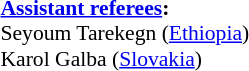<table style="width:100%; font-size:90%;">
<tr>
<td><br><strong><a href='#'>Assistant referees</a>:</strong>
<br>Seyoum Tarekegn (<a href='#'>Ethiopia</a>)
<br>Karol Galba (<a href='#'>Slovakia</a>)</td>
</tr>
</table>
